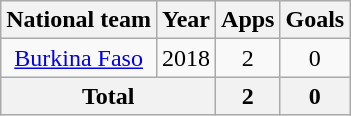<table class="wikitable" style="text-align:center">
<tr>
<th>National team</th>
<th>Year</th>
<th>Apps</th>
<th>Goals</th>
</tr>
<tr>
<td><a href='#'>Burkina Faso</a></td>
<td>2018</td>
<td>2</td>
<td>0</td>
</tr>
<tr>
<th colspan=2>Total</th>
<th>2</th>
<th>0</th>
</tr>
</table>
